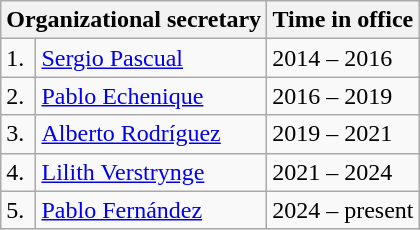<table class="wikitable">
<tr>
<th colspan="2">Organizational secretary</th>
<th>Time in office</th>
</tr>
<tr>
<td>1.</td>
<td><a href='#'>Sergio Pascual</a></td>
<td>2014 – 2016</td>
</tr>
<tr>
<td>2.</td>
<td><a href='#'>Pablo Echenique</a></td>
<td>2016 – 2019</td>
</tr>
<tr>
<td>3.</td>
<td><a href='#'>Alberto Rodríguez</a></td>
<td>2019 – 2021</td>
</tr>
<tr>
<td>4.</td>
<td><a href='#'>Lilith Verstrynge</a></td>
<td>2021 – 2024</td>
</tr>
<tr>
<td>5.</td>
<td><a href='#'>Pablo Fernández</a></td>
<td>2024 – present</td>
</tr>
</table>
